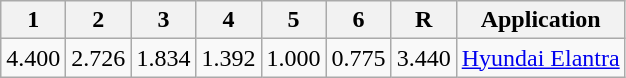<table class=wikitable>
<tr>
<th>1</th>
<th>2</th>
<th>3</th>
<th>4</th>
<th>5</th>
<th>6</th>
<th>R</th>
<th>Application</th>
</tr>
<tr>
<td>4.400</td>
<td>2.726</td>
<td>1.834</td>
<td>1.392</td>
<td>1.000</td>
<td>0.775</td>
<td>3.440</td>
<td><a href='#'>Hyundai Elantra</a></td>
</tr>
</table>
